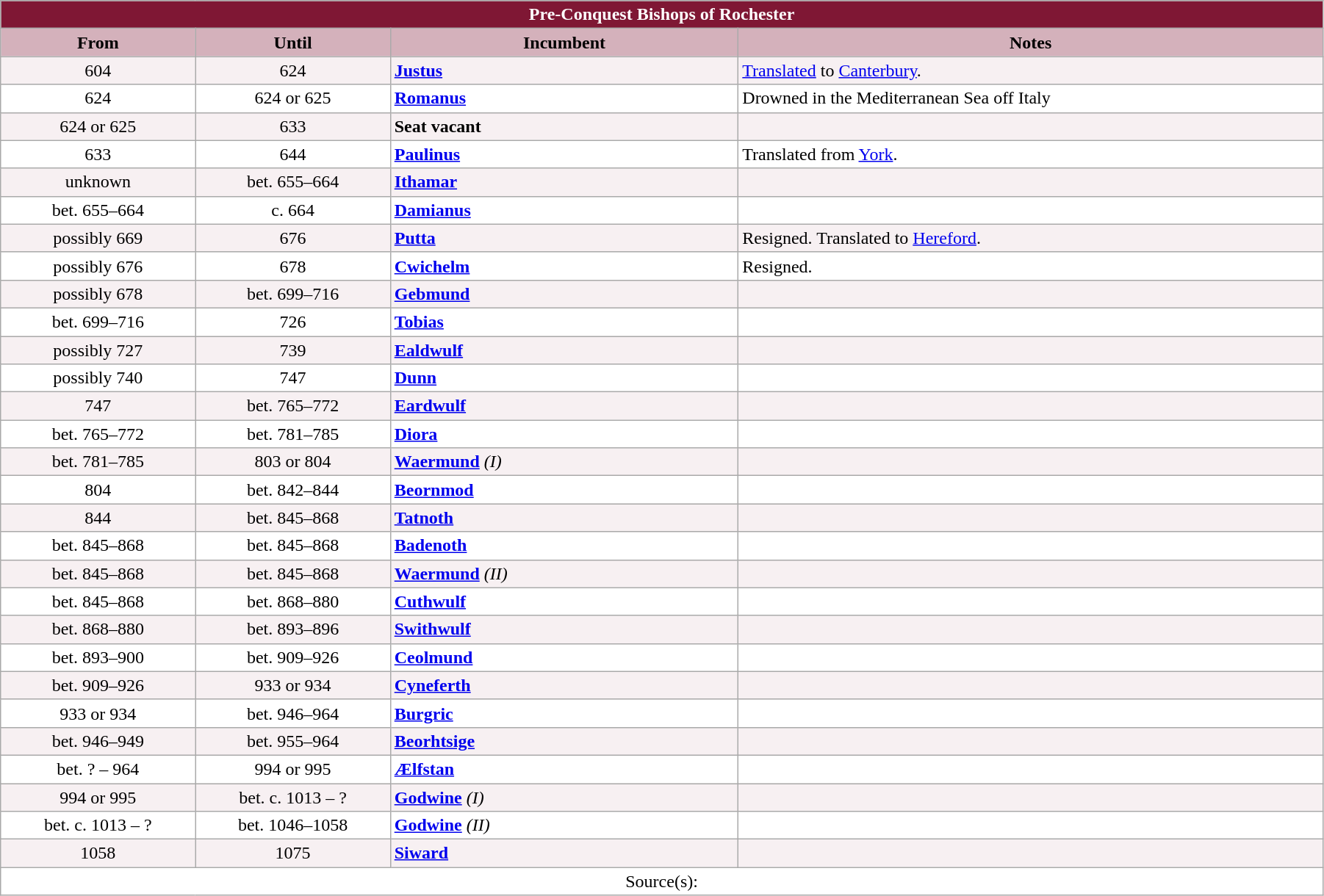<table class="wikitable" style="width:95%;" border="1" cellpadding="2">
<tr>
<th colspan="4" style="background-color: #7F1734; color: white;">Pre-Conquest Bishops of Rochester</th>
</tr>
<tr>
<th style="background-color:#D4B1BB" width="14%">From</th>
<th style="background-color:#D4B1BB" width="14%">Until</th>
<th style="background-color:#D4B1BB" width="25%">Incumbent</th>
<th style="background-color:#D4B1BB" width="42%">Notes</th>
</tr>
<tr valign="top" style="background-color: #F7F0F2;">
<td style="text-align: center;">604</td>
<td style="text-align: center;">624</td>
<td><strong><a href='#'>Justus</a></strong></td>
<td><a href='#'>Translated</a> to <a href='#'>Canterbury</a>.</td>
</tr>
<tr valign="top" style="background-color: white;">
<td style="text-align: center;">624</td>
<td style="text-align: center;">624 or 625</td>
<td><strong><a href='#'>Romanus</a></strong></td>
<td>Drowned in the Mediterranean Sea off Italy</td>
</tr>
<tr valign="top" style="background-color: #F7F0F2;">
<td style="text-align: center;">624 or 625</td>
<td style="text-align: center;">633</td>
<td><strong>Seat vacant</strong></td>
<td></td>
</tr>
<tr valign="top" style="background-color: white;">
<td style="text-align: center;">633</td>
<td style="text-align: center;">644</td>
<td><strong><a href='#'>Paulinus</a></strong></td>
<td>Translated from <a href='#'>York</a>.</td>
</tr>
<tr valign="top" style="background-color: #F7F0F2;">
<td style="text-align: center;">unknown</td>
<td style="text-align: center;">bet. 655–664</td>
<td><strong><a href='#'>Ithamar</a></strong></td>
<td></td>
</tr>
<tr valign="top" style="background-color: white;">
<td style="text-align: center;">bet. 655–664</td>
<td style="text-align: center;">c. 664</td>
<td><strong><a href='#'>Damianus</a></strong></td>
<td></td>
</tr>
<tr valign="top" style="background-color: #F7F0F2;">
<td style="text-align: center;">possibly 669</td>
<td style="text-align: center;">676</td>
<td><strong><a href='#'>Putta</a></strong></td>
<td>Resigned. Translated to <a href='#'>Hereford</a>.</td>
</tr>
<tr valign="top" style="background-color: white;">
<td style="text-align: center;">possibly 676</td>
<td style="text-align: center;">678</td>
<td><strong><a href='#'>Cwichelm</a></strong></td>
<td>Resigned.</td>
</tr>
<tr valign="top" style="background-color: #F7F0F2;">
<td style="text-align: center;">possibly 678</td>
<td style="text-align: center;">bet. 699–716</td>
<td><strong><a href='#'>Gebmund</a></strong></td>
<td></td>
</tr>
<tr valign="top" style="background-color: white;">
<td style="text-align: center;">bet. 699–716</td>
<td style="text-align: center;">726</td>
<td><strong><a href='#'>Tobias</a></strong></td>
<td></td>
</tr>
<tr valign="top" style="background-color: #F7F0F2;">
<td style="text-align: center;">possibly 727</td>
<td style="text-align: center;">739</td>
<td><strong><a href='#'>Ealdwulf</a></strong></td>
<td></td>
</tr>
<tr valign="top" style="background-color: white;">
<td style="text-align: center;">possibly 740</td>
<td style="text-align: center;">747</td>
<td><strong><a href='#'>Dunn</a></strong></td>
<td></td>
</tr>
<tr valign="top" style="background-color: #F7F0F2;">
<td style="text-align: center;">747</td>
<td style="text-align: center;">bet. 765–772</td>
<td><strong><a href='#'>Eardwulf</a></strong></td>
<td></td>
</tr>
<tr valign="top" style="background-color: white;">
<td style="text-align: center;">bet. 765–772</td>
<td style="text-align: center;">bet. 781–785</td>
<td><strong><a href='#'>Diora</a></strong></td>
<td></td>
</tr>
<tr valign="top" style="background-color: #F7F0F2;">
<td style="text-align: center;">bet. 781–785</td>
<td style="text-align: center;">803 or 804</td>
<td><strong><a href='#'>Waermund</a></strong> <em>(I)</em></td>
<td></td>
</tr>
<tr valign="top" style="background-color: white;">
<td style="text-align: center;">804</td>
<td style="text-align: center;">bet. 842–844</td>
<td><strong><a href='#'>Beornmod</a></strong></td>
<td></td>
</tr>
<tr valign="top" style="background-color: #F7F0F2;">
<td style="text-align: center;">844</td>
<td style="text-align: center;">bet. 845–868</td>
<td><strong><a href='#'>Tatnoth</a></strong></td>
<td></td>
</tr>
<tr valign="top" style="background-color: white;">
<td style="text-align: center;">bet. 845–868</td>
<td style="text-align: center;">bet. 845–868</td>
<td><strong><a href='#'>Badenoth</a></strong></td>
<td></td>
</tr>
<tr valign="top" style="background-color: #F7F0F2;">
<td style="text-align: center;">bet. 845–868</td>
<td style="text-align: center;">bet. 845–868</td>
<td><strong><a href='#'>Waermund</a></strong> <em>(II)</em></td>
<td></td>
</tr>
<tr valign="top" style="background-color: white;">
<td style="text-align: center;">bet. 845–868</td>
<td style="text-align: center;">bet. 868–880</td>
<td><strong><a href='#'>Cuthwulf</a></strong></td>
<td></td>
</tr>
<tr valign="top" style="background-color: #F7F0F2;">
<td style="text-align: center;">bet. 868–880</td>
<td style="text-align: center;">bet. 893–896</td>
<td><strong><a href='#'>Swithwulf</a></strong></td>
<td></td>
</tr>
<tr valign="top" style="background-color: white;">
<td style="text-align: center;">bet. 893–900</td>
<td style="text-align: center;">bet. 909–926</td>
<td><strong><a href='#'>Ceolmund</a></strong></td>
<td></td>
</tr>
<tr valign="top" style="background-color: #F7F0F2;">
<td style="text-align: center;">bet. 909–926</td>
<td style="text-align: center;">933 or 934</td>
<td><strong><a href='#'>Cyneferth</a></strong></td>
<td></td>
</tr>
<tr valign="top" style="background-color: white;">
<td style="text-align: center;">933 or 934</td>
<td style="text-align: center;">bet. 946–964</td>
<td><strong><a href='#'>Burgric</a></strong></td>
<td></td>
</tr>
<tr valign="top" style="background-color: #F7F0F2;">
<td style="text-align: center;">bet. 946–949</td>
<td style="text-align: center;">bet. 955–964</td>
<td><strong><a href='#'>Beorhtsige</a></strong></td>
<td></td>
</tr>
<tr valign="top" style="background-color: white;">
<td style="text-align: center;">bet. ? – 964</td>
<td style="text-align: center;">994 or 995</td>
<td><strong><a href='#'>Ælfstan</a></strong></td>
<td></td>
</tr>
<tr valign="top" style="background-color: #F7F0F2;">
<td style="text-align: center;">994 or 995</td>
<td style="text-align: center;">bet. c. 1013 – ?</td>
<td><strong><a href='#'>Godwine</a></strong> <em>(I)</em></td>
<td></td>
</tr>
<tr valign="top" style="background-color: white;">
<td style="text-align: center;">bet. c. 1013 – ?</td>
<td style="text-align: center;">bet. 1046–1058</td>
<td><strong><a href='#'>Godwine</a></strong> <em>(II)</em></td>
<td></td>
</tr>
<tr valign="top" style="background-color: #F7F0F2;">
<td style="text-align: center;">1058</td>
<td style="text-align: center;">1075</td>
<td><strong><a href='#'>Siward</a></strong></td>
<td></td>
</tr>
<tr valign="top" style="background-color: white;">
<td align=center colspan=4>Source(s):</td>
</tr>
</table>
